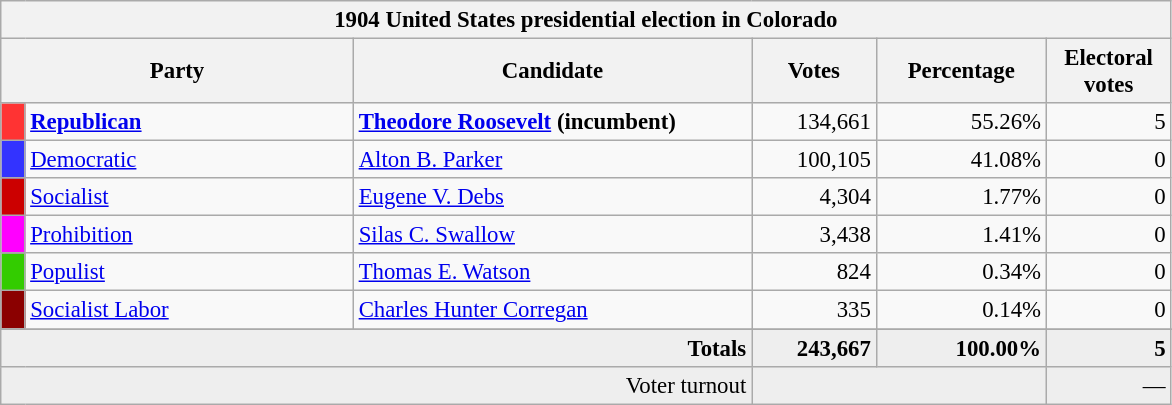<table class="wikitable" style="font-size: 95%;">
<tr>
<th colspan="6">1904 United States presidential election in Colorado</th>
</tr>
<tr>
<th colspan="2" style="width: 15em">Party</th>
<th style="width: 17em">Candidate</th>
<th style="width: 5em">Votes</th>
<th style="width: 7em">Percentage</th>
<th style="width: 5em">Electoral votes</th>
</tr>
<tr>
<th style="background-color:#FF3333; width: 3px"></th>
<td style="width: 130px"><strong><a href='#'>Republican</a></strong></td>
<td><strong><a href='#'>Theodore Roosevelt</a> (incumbent)</strong></td>
<td align="right">134,661</td>
<td align="right">55.26%</td>
<td align="right">5</td>
</tr>
<tr>
<th style="background-color:#3333FF; width: 3px"></th>
<td style="width: 130px"><a href='#'>Democratic</a></td>
<td><a href='#'>Alton B. Parker</a></td>
<td align="right">100,105</td>
<td align="right">41.08%</td>
<td align="right">0</td>
</tr>
<tr>
<th style="background-color:#c00; width: 3px"></th>
<td style="width: 130px"><a href='#'>Socialist</a></td>
<td><a href='#'>Eugene V. Debs</a></td>
<td align="right">4,304</td>
<td align="right">1.77%</td>
<td align="right">0</td>
</tr>
<tr>
<th style="background-color:#FF00FF; width: 3px"></th>
<td style="width: 130px"><a href='#'>Prohibition</a></td>
<td><a href='#'>Silas C. Swallow</a></td>
<td align="right">3,438</td>
<td align="right">1.41%</td>
<td align="right">0</td>
</tr>
<tr>
<th style="background-color:#3c0; width: 3px"></th>
<td style="width: 130px"><a href='#'>Populist</a></td>
<td><a href='#'>Thomas E. Watson</a></td>
<td align="right">824</td>
<td align="right">0.34%</td>
<td align="right">0</td>
</tr>
<tr>
<th style="background-color:#8B0000; width: 3px"></th>
<td style="width: 130px"><a href='#'>Socialist Labor</a></td>
<td><a href='#'>Charles Hunter Corregan</a></td>
<td align="right">335</td>
<td align="right">0.14%</td>
<td align="right">0</td>
</tr>
<tr>
</tr>
<tr bgcolor="#EEEEEE">
<td colspan="3" align="right"><strong>Totals</strong></td>
<td align="right"><strong>243,667</strong></td>
<td align="right"><strong>100.00%</strong></td>
<td align="right"><strong>5</strong></td>
</tr>
<tr bgcolor="#EEEEEE">
<td colspan="3" align="right">Voter turnout</td>
<td colspan="2" align="right"></td>
<td align="right">—</td>
</tr>
</table>
